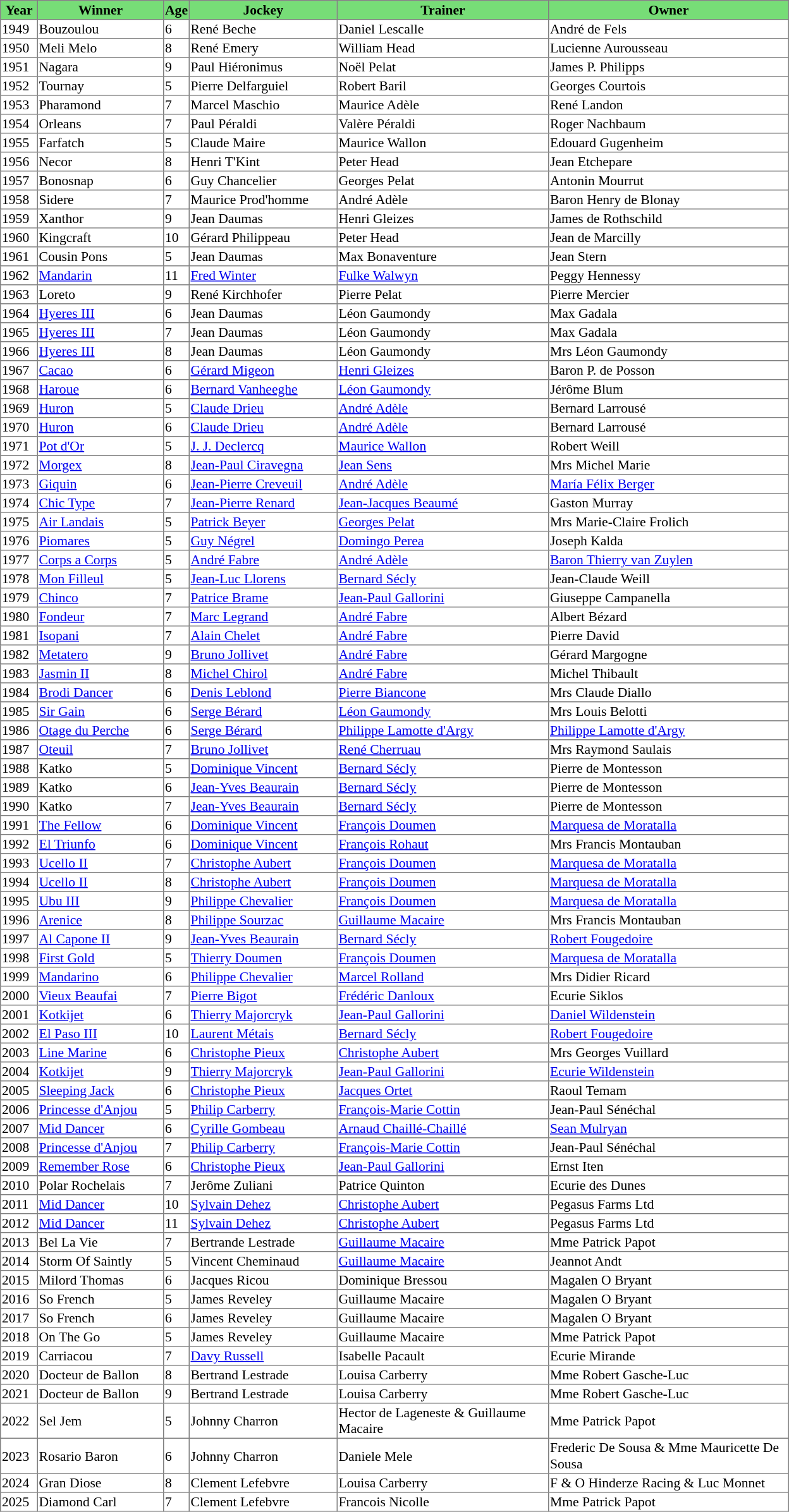<table class = "sortable" | border="1" style="border-collapse: collapse; font-size:90%">
<tr bgcolor="#77dd77" align="center">
<th width="36px"><strong>Year</strong><br></th>
<th width="130px"><strong>Winner</strong><br></th>
<th><strong>Age</strong><br></th>
<th width="153px"><strong>Jockey</strong><br></th>
<th width="220px"><strong>Trainer</strong><br></th>
<th width="250px"><strong>Owner</strong><br></th>
</tr>
<tr>
<td>1949</td>
<td>Bouzoulou</td>
<td>6</td>
<td>René Beche</td>
<td>Daniel Lescalle</td>
<td>André de Fels</td>
</tr>
<tr>
<td>1950</td>
<td>Meli Melo</td>
<td>8</td>
<td>René Emery</td>
<td>William Head</td>
<td>Lucienne Aurousseau</td>
</tr>
<tr>
<td>1951</td>
<td>Nagara</td>
<td>9</td>
<td>Paul Hiéronimus</td>
<td>Noël Pelat</td>
<td>James P. Philipps</td>
</tr>
<tr>
<td>1952</td>
<td>Tournay</td>
<td>5</td>
<td>Pierre Delfarguiel</td>
<td>Robert Baril</td>
<td>Georges Courtois</td>
</tr>
<tr>
<td>1953</td>
<td>Pharamond</td>
<td>7</td>
<td>Marcel Maschio</td>
<td>Maurice Adèle</td>
<td>René Landon</td>
</tr>
<tr>
<td>1954</td>
<td>Orleans</td>
<td>7</td>
<td>Paul Péraldi</td>
<td>Valère Péraldi</td>
<td>Roger Nachbaum</td>
</tr>
<tr>
<td>1955</td>
<td>Farfatch</td>
<td>5</td>
<td>Claude Maire</td>
<td>Maurice Wallon</td>
<td>Edouard Gugenheim</td>
</tr>
<tr>
<td>1956</td>
<td>Necor</td>
<td>8</td>
<td>Henri T'Kint</td>
<td>Peter Head</td>
<td>Jean Etchepare</td>
</tr>
<tr>
<td>1957</td>
<td>Bonosnap</td>
<td>6</td>
<td>Guy Chancelier</td>
<td>Georges Pelat</td>
<td>Antonin Mourrut</td>
</tr>
<tr>
<td>1958</td>
<td>Sidere</td>
<td>7</td>
<td>Maurice Prod'homme</td>
<td>André Adèle</td>
<td>Baron Henry de Blonay</td>
</tr>
<tr>
<td>1959</td>
<td>Xanthor</td>
<td>9</td>
<td>Jean Daumas</td>
<td>Henri Gleizes</td>
<td>James de Rothschild</td>
</tr>
<tr>
<td>1960</td>
<td>Kingcraft</td>
<td>10</td>
<td>Gérard Philippeau</td>
<td>Peter Head</td>
<td>Jean de Marcilly</td>
</tr>
<tr>
<td>1961</td>
<td>Cousin Pons</td>
<td>5</td>
<td>Jean Daumas</td>
<td>Max Bonaventure</td>
<td>Jean Stern</td>
</tr>
<tr>
<td>1962</td>
<td><a href='#'>Mandarin</a></td>
<td>11</td>
<td><a href='#'>Fred Winter</a></td>
<td><a href='#'>Fulke Walwyn</a></td>
<td>Peggy Hennessy</td>
</tr>
<tr>
<td>1963</td>
<td>Loreto</td>
<td>9</td>
<td>René Kirchhofer</td>
<td>Pierre Pelat</td>
<td>Pierre Mercier</td>
</tr>
<tr>
<td>1964</td>
<td><a href='#'>Hyeres III</a></td>
<td>6</td>
<td>Jean Daumas</td>
<td>Léon Gaumondy</td>
<td>Max Gadala</td>
</tr>
<tr>
<td>1965</td>
<td><a href='#'>Hyeres III</a></td>
<td>7</td>
<td>Jean Daumas</td>
<td>Léon Gaumondy</td>
<td>Max Gadala</td>
</tr>
<tr>
<td>1966</td>
<td><a href='#'>Hyeres III</a></td>
<td>8</td>
<td>Jean Daumas</td>
<td>Léon Gaumondy</td>
<td>Mrs Léon Gaumondy</td>
</tr>
<tr>
<td>1967</td>
<td><a href='#'>Cacao</a></td>
<td>6</td>
<td><a href='#'>Gérard Migeon</a></td>
<td><a href='#'>Henri Gleizes</a></td>
<td>Baron P. de Posson</td>
</tr>
<tr>
<td>1968</td>
<td><a href='#'>Haroue</a></td>
<td>6</td>
<td><a href='#'>Bernard Vanheeghe</a></td>
<td><a href='#'>Léon Gaumondy</a></td>
<td>Jérôme Blum</td>
</tr>
<tr>
<td>1969</td>
<td><a href='#'>Huron</a></td>
<td>5</td>
<td><a href='#'>Claude Drieu</a></td>
<td><a href='#'>André Adèle</a></td>
<td>Bernard Larrousé</td>
</tr>
<tr>
<td>1970</td>
<td><a href='#'>Huron</a></td>
<td>6</td>
<td><a href='#'>Claude Drieu</a></td>
<td><a href='#'>André Adèle</a></td>
<td>Bernard Larrousé</td>
</tr>
<tr>
<td>1971</td>
<td><a href='#'>Pot d'Or</a></td>
<td>5</td>
<td><a href='#'>J. J. Declercq</a></td>
<td><a href='#'>Maurice Wallon</a></td>
<td>Robert Weill</td>
</tr>
<tr>
<td>1972</td>
<td><a href='#'>Morgex</a></td>
<td>8</td>
<td><a href='#'>Jean-Paul Ciravegna</a></td>
<td><a href='#'>Jean Sens</a></td>
<td>Mrs Michel Marie</td>
</tr>
<tr>
<td>1973</td>
<td><a href='#'>Giquin</a></td>
<td>6</td>
<td><a href='#'>Jean-Pierre Creveuil</a></td>
<td><a href='#'>André Adèle</a></td>
<td><a href='#'>María Félix Berger</a></td>
</tr>
<tr>
<td>1974</td>
<td><a href='#'>Chic Type</a></td>
<td>7</td>
<td><a href='#'>Jean-Pierre Renard</a></td>
<td><a href='#'>Jean-Jacques Beaumé</a></td>
<td>Gaston Murray</td>
</tr>
<tr>
<td>1975</td>
<td><a href='#'>Air Landais</a></td>
<td>5</td>
<td><a href='#'>Patrick Beyer</a></td>
<td><a href='#'>Georges Pelat</a></td>
<td>Mrs Marie-Claire Frolich</td>
</tr>
<tr>
<td>1976</td>
<td><a href='#'>Piomares</a></td>
<td>5</td>
<td><a href='#'>Guy Négrel</a></td>
<td><a href='#'>Domingo Perea</a></td>
<td>Joseph Kalda</td>
</tr>
<tr>
<td>1977</td>
<td><a href='#'>Corps a Corps</a></td>
<td>5</td>
<td><a href='#'>André Fabre</a></td>
<td><a href='#'>André Adèle</a></td>
<td><a href='#'>Baron Thierry van Zuylen</a></td>
</tr>
<tr>
<td>1978</td>
<td><a href='#'>Mon Filleul</a></td>
<td>5</td>
<td><a href='#'>Jean-Luc Llorens</a></td>
<td><a href='#'>Bernard Sécly</a></td>
<td>Jean-Claude Weill</td>
</tr>
<tr>
<td>1979</td>
<td><a href='#'>Chinco</a></td>
<td>7</td>
<td><a href='#'>Patrice Brame</a></td>
<td><a href='#'>Jean-Paul Gallorini</a></td>
<td>Giuseppe Campanella</td>
</tr>
<tr>
<td>1980</td>
<td><a href='#'>Fondeur</a></td>
<td>7</td>
<td><a href='#'>Marc Legrand</a></td>
<td><a href='#'>André Fabre</a></td>
<td>Albert Bézard</td>
</tr>
<tr>
<td>1981</td>
<td><a href='#'>Isopani</a></td>
<td>7</td>
<td><a href='#'>Alain Chelet</a></td>
<td><a href='#'>André Fabre</a></td>
<td>Pierre David</td>
</tr>
<tr>
<td>1982</td>
<td><a href='#'>Metatero</a></td>
<td>9</td>
<td><a href='#'>Bruno Jollivet</a></td>
<td><a href='#'>André Fabre</a></td>
<td>Gérard Margogne</td>
</tr>
<tr>
<td>1983</td>
<td><a href='#'>Jasmin II</a></td>
<td>8</td>
<td><a href='#'>Michel Chirol</a></td>
<td><a href='#'>André Fabre</a></td>
<td>Michel Thibault</td>
</tr>
<tr>
<td>1984</td>
<td><a href='#'>Brodi Dancer</a></td>
<td>6</td>
<td><a href='#'>Denis Leblond</a></td>
<td><a href='#'>Pierre Biancone</a></td>
<td>Mrs Claude Diallo</td>
</tr>
<tr>
<td>1985</td>
<td><a href='#'>Sir Gain</a></td>
<td>6</td>
<td><a href='#'>Serge Bérard</a></td>
<td><a href='#'>Léon Gaumondy</a></td>
<td>Mrs Louis Belotti</td>
</tr>
<tr>
<td>1986</td>
<td><a href='#'>Otage du Perche</a></td>
<td>6</td>
<td><a href='#'>Serge Bérard</a></td>
<td><a href='#'>Philippe Lamotte d'Argy</a></td>
<td><a href='#'>Philippe Lamotte d'Argy</a></td>
</tr>
<tr>
<td>1987</td>
<td><a href='#'>Oteuil</a></td>
<td>7</td>
<td><a href='#'>Bruno Jollivet</a></td>
<td><a href='#'>René Cherruau</a></td>
<td>Mrs Raymond Saulais</td>
</tr>
<tr>
<td>1988</td>
<td>Katko</td>
<td>5</td>
<td><a href='#'>Dominique Vincent</a></td>
<td><a href='#'>Bernard Sécly</a></td>
<td>Pierre de Montesson</td>
</tr>
<tr>
<td>1989</td>
<td>Katko</td>
<td>6</td>
<td><a href='#'>Jean-Yves Beaurain</a></td>
<td><a href='#'>Bernard Sécly</a></td>
<td>Pierre de Montesson</td>
</tr>
<tr>
<td>1990</td>
<td>Katko</td>
<td>7</td>
<td><a href='#'>Jean-Yves Beaurain</a></td>
<td><a href='#'>Bernard Sécly</a></td>
<td>Pierre de Montesson</td>
</tr>
<tr>
<td>1991</td>
<td><a href='#'>The Fellow</a></td>
<td>6</td>
<td><a href='#'>Dominique Vincent</a></td>
<td><a href='#'>François Doumen</a></td>
<td><a href='#'>Marquesa de Moratalla</a></td>
</tr>
<tr>
<td>1992</td>
<td><a href='#'>El Triunfo</a></td>
<td>6</td>
<td><a href='#'>Dominique Vincent</a></td>
<td><a href='#'>François Rohaut</a></td>
<td>Mrs Francis Montauban</td>
</tr>
<tr>
<td>1993</td>
<td><a href='#'>Ucello II</a></td>
<td>7</td>
<td><a href='#'>Christophe Aubert</a></td>
<td><a href='#'>François Doumen</a></td>
<td><a href='#'>Marquesa de Moratalla</a></td>
</tr>
<tr>
<td>1994</td>
<td><a href='#'>Ucello II</a></td>
<td>8</td>
<td><a href='#'>Christophe Aubert</a></td>
<td><a href='#'>François Doumen</a></td>
<td><a href='#'>Marquesa de Moratalla</a></td>
</tr>
<tr>
<td>1995</td>
<td><a href='#'>Ubu III</a></td>
<td>9</td>
<td><a href='#'>Philippe Chevalier</a></td>
<td><a href='#'>François Doumen</a></td>
<td><a href='#'>Marquesa de Moratalla</a></td>
</tr>
<tr>
<td>1996</td>
<td><a href='#'>Arenice</a></td>
<td>8</td>
<td><a href='#'>Philippe Sourzac</a></td>
<td><a href='#'>Guillaume Macaire</a></td>
<td>Mrs Francis Montauban</td>
</tr>
<tr>
<td>1997</td>
<td><a href='#'>Al Capone II</a></td>
<td>9</td>
<td><a href='#'>Jean-Yves Beaurain</a></td>
<td><a href='#'>Bernard Sécly</a></td>
<td><a href='#'>Robert Fougedoire</a></td>
</tr>
<tr>
<td>1998</td>
<td><a href='#'>First Gold</a></td>
<td>5</td>
<td><a href='#'>Thierry Doumen</a></td>
<td><a href='#'>François Doumen</a></td>
<td><a href='#'>Marquesa de Moratalla</a></td>
</tr>
<tr>
<td>1999</td>
<td><a href='#'>Mandarino</a></td>
<td>6</td>
<td><a href='#'>Philippe Chevalier</a></td>
<td><a href='#'>Marcel Rolland</a></td>
<td>Mrs Didier Ricard</td>
</tr>
<tr>
<td>2000</td>
<td><a href='#'>Vieux Beaufai</a></td>
<td>7</td>
<td><a href='#'>Pierre Bigot</a></td>
<td><a href='#'>Frédéric Danloux</a></td>
<td>Ecurie Siklos</td>
</tr>
<tr>
<td>2001</td>
<td><a href='#'>Kotkijet</a></td>
<td>6</td>
<td><a href='#'>Thierry Majorcryk</a></td>
<td><a href='#'>Jean-Paul Gallorini</a></td>
<td><a href='#'>Daniel Wildenstein</a></td>
</tr>
<tr>
<td>2002</td>
<td><a href='#'>El Paso III</a> </td>
<td>10</td>
<td><a href='#'>Laurent Métais</a></td>
<td><a href='#'>Bernard Sécly</a></td>
<td><a href='#'>Robert Fougedoire</a></td>
</tr>
<tr>
<td>2003</td>
<td><a href='#'>Line Marine</a></td>
<td>6</td>
<td><a href='#'>Christophe Pieux</a></td>
<td><a href='#'>Christophe Aubert</a></td>
<td>Mrs Georges Vuillard</td>
</tr>
<tr>
<td>2004</td>
<td><a href='#'>Kotkijet</a></td>
<td>9</td>
<td><a href='#'>Thierry Majorcryk</a></td>
<td><a href='#'>Jean-Paul Gallorini</a></td>
<td><a href='#'>Ecurie Wildenstein</a></td>
</tr>
<tr>
<td>2005</td>
<td><a href='#'>Sleeping Jack</a></td>
<td>6</td>
<td><a href='#'>Christophe Pieux</a></td>
<td><a href='#'>Jacques Ortet</a></td>
<td>Raoul Temam</td>
</tr>
<tr>
<td>2006</td>
<td><a href='#'>Princesse d'Anjou</a></td>
<td>5</td>
<td><a href='#'>Philip Carberry</a></td>
<td><a href='#'>François-Marie Cottin</a></td>
<td>Jean-Paul Sénéchal</td>
</tr>
<tr>
<td>2007</td>
<td><a href='#'>Mid Dancer</a></td>
<td>6</td>
<td><a href='#'>Cyrille Gombeau</a></td>
<td><a href='#'>Arnaud Chaillé-Chaillé</a></td>
<td><a href='#'>Sean Mulryan</a></td>
</tr>
<tr>
<td>2008</td>
<td><a href='#'>Princesse d'Anjou</a></td>
<td>7</td>
<td><a href='#'>Philip Carberry</a></td>
<td><a href='#'>François-Marie Cottin</a></td>
<td>Jean-Paul Sénéchal</td>
</tr>
<tr>
<td>2009</td>
<td><a href='#'>Remember Rose</a></td>
<td>6</td>
<td><a href='#'>Christophe Pieux</a></td>
<td><a href='#'>Jean-Paul Gallorini</a></td>
<td>Ernst Iten</td>
</tr>
<tr>
<td>2010</td>
<td>Polar Rochelais</td>
<td>7</td>
<td>Jerôme Zuliani</td>
<td>Patrice Quinton</td>
<td>Ecurie des Dunes</td>
</tr>
<tr>
<td>2011</td>
<td><a href='#'>Mid Dancer</a></td>
<td>10</td>
<td><a href='#'>Sylvain Dehez</a></td>
<td><a href='#'>Christophe Aubert</a></td>
<td>Pegasus Farms Ltd</td>
</tr>
<tr>
<td>2012</td>
<td><a href='#'>Mid Dancer</a></td>
<td>11</td>
<td><a href='#'>Sylvain Dehez</a></td>
<td><a href='#'>Christophe Aubert</a></td>
<td>Pegasus Farms Ltd</td>
</tr>
<tr>
<td>2013</td>
<td>Bel La Vie</td>
<td>7</td>
<td>Bertrande Lestrade</td>
<td><a href='#'>Guillaume Macaire</a></td>
<td>Mme Patrick Papot</td>
</tr>
<tr>
<td>2014</td>
<td>Storm Of Saintly</td>
<td>5</td>
<td>Vincent Cheminaud</td>
<td><a href='#'>Guillaume Macaire</a></td>
<td>Jeannot Andt</td>
</tr>
<tr>
<td>2015</td>
<td>Milord Thomas</td>
<td>6</td>
<td>Jacques Ricou</td>
<td>Dominique Bressou</td>
<td>Magalen O Bryant</td>
</tr>
<tr>
<td>2016</td>
<td>So French</td>
<td>5</td>
<td>James Reveley</td>
<td>Guillaume Macaire</td>
<td>Magalen O Bryant</td>
</tr>
<tr>
<td>2017</td>
<td>So French</td>
<td>6</td>
<td>James Reveley</td>
<td>Guillaume Macaire</td>
<td>Magalen O Bryant</td>
</tr>
<tr>
<td>2018</td>
<td>On The Go</td>
<td>5</td>
<td>James Reveley</td>
<td>Guillaume Macaire</td>
<td>Mme Patrick Papot</td>
</tr>
<tr>
<td>2019</td>
<td>Carriacou</td>
<td>7</td>
<td><a href='#'>Davy Russell</a></td>
<td>Isabelle Pacault</td>
<td>Ecurie Mirande</td>
</tr>
<tr>
<td>2020</td>
<td>Docteur de Ballon</td>
<td>8</td>
<td>Bertrand Lestrade</td>
<td>Louisa Carberry</td>
<td>Mme Robert Gasche-Luc</td>
</tr>
<tr>
<td>2021</td>
<td>Docteur de Ballon</td>
<td>9</td>
<td>Bertrand Lestrade</td>
<td>Louisa Carberry</td>
<td>Mme Robert Gasche-Luc</td>
</tr>
<tr>
<td>2022</td>
<td>Sel Jem</td>
<td>5</td>
<td>Johnny Charron</td>
<td>Hector de Lageneste & Guillaume Macaire</td>
<td>Mme Patrick Papot</td>
</tr>
<tr>
<td>2023</td>
<td>Rosario Baron</td>
<td>6</td>
<td>Johnny Charron</td>
<td>Daniele Mele</td>
<td>Frederic De Sousa & Mme Mauricette De Sousa</td>
</tr>
<tr>
<td>2024</td>
<td>Gran Diose</td>
<td>8</td>
<td>Clement Lefebvre</td>
<td>Louisa Carberry</td>
<td>F & O Hinderze Racing & Luc Monnet</td>
</tr>
<tr>
<td>2025</td>
<td>Diamond Carl</td>
<td>7</td>
<td>Clement Lefebvre</td>
<td>Francois Nicolle</td>
<td>Mme Patrick Papot</td>
</tr>
</table>
